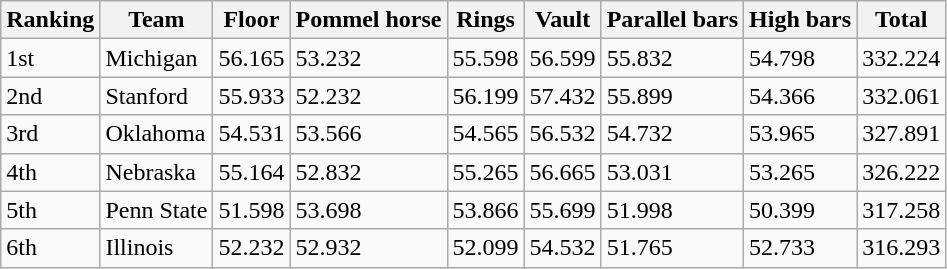<table class="wikitable sortable">
<tr>
<th>Ranking</th>
<th>Team</th>
<th>Floor</th>
<th>Pommel horse</th>
<th>Rings</th>
<th>Vault</th>
<th>Parallel bars</th>
<th>High bars</th>
<th>Total</th>
</tr>
<tr>
<td>1st</td>
<td>Michigan</td>
<td>56.165</td>
<td>53.232</td>
<td>55.598</td>
<td>56.599</td>
<td>55.832</td>
<td>54.798</td>
<td>332.224</td>
</tr>
<tr>
<td>2nd</td>
<td>Stanford</td>
<td>55.933</td>
<td>52.232</td>
<td>56.199</td>
<td>57.432</td>
<td>55.899</td>
<td>54.366</td>
<td>332.061</td>
</tr>
<tr>
<td>3rd</td>
<td>Oklahoma</td>
<td>54.531</td>
<td>53.566</td>
<td>54.565</td>
<td>56.532</td>
<td>54.732</td>
<td>53.965</td>
<td>327.891</td>
</tr>
<tr>
<td>4th</td>
<td>Nebraska</td>
<td>55.164</td>
<td>52.832</td>
<td>55.265</td>
<td>56.665</td>
<td>53.031</td>
<td>53.265</td>
<td>326.222</td>
</tr>
<tr>
<td>5th</td>
<td>Penn State</td>
<td>51.598</td>
<td>53.698</td>
<td>53.866</td>
<td>55.699</td>
<td>51.998</td>
<td>50.399</td>
<td>317.258</td>
</tr>
<tr>
<td>6th</td>
<td>Illinois</td>
<td>52.232</td>
<td>52.932</td>
<td>52.099</td>
<td>54.532</td>
<td>51.765</td>
<td>52.733</td>
<td>316.293</td>
</tr>
</table>
